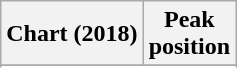<table class="wikitable sortable plainrowheaders" style="text-align:center">
<tr>
<th scope="col">Chart (2018)</th>
<th scope="col">Peak<br> position</th>
</tr>
<tr>
</tr>
<tr>
</tr>
<tr>
</tr>
<tr>
</tr>
<tr>
</tr>
<tr>
</tr>
</table>
